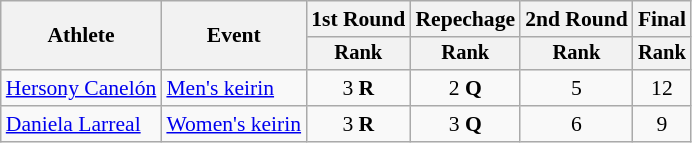<table class="wikitable" style="font-size:90%">
<tr>
<th rowspan="2">Athlete</th>
<th rowspan="2">Event</th>
<th>1st Round</th>
<th>Repechage</th>
<th>2nd Round</th>
<th>Final</th>
</tr>
<tr style="font-size:95%">
<th>Rank</th>
<th>Rank</th>
<th>Rank</th>
<th>Rank</th>
</tr>
<tr align=center>
<td align=left><a href='#'>Hersony Canelón</a></td>
<td align=left><a href='#'>Men's keirin</a></td>
<td>3 <strong>R</strong></td>
<td>2 <strong>Q</strong></td>
<td>5</td>
<td>12</td>
</tr>
<tr align=center>
<td align=left><a href='#'>Daniela Larreal</a></td>
<td align=left><a href='#'>Women's keirin</a></td>
<td>3 <strong>R</strong></td>
<td>3 <strong>Q</strong></td>
<td>6</td>
<td>9</td>
</tr>
</table>
